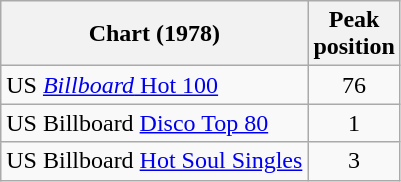<table class="wikitable sortable">
<tr>
<th>Chart (1978)</th>
<th>Peak<br>position</th>
</tr>
<tr>
<td align="left">US <a href='#'><em>Billboard</em> Hot 100</a></td>
<td align="center">76</td>
</tr>
<tr>
<td align="left">US  Billboard <a href='#'>Disco Top 80</a></td>
<td style="text-align:center;">1</td>
</tr>
<tr>
<td align="left">US  Billboard <a href='#'>Hot Soul Singles</a></td>
<td align="center">3</td>
</tr>
</table>
